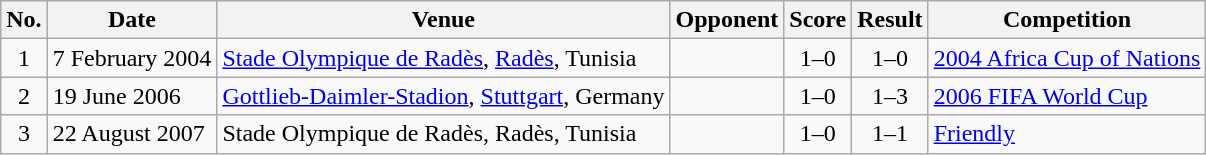<table class="wikitable sortable">
<tr>
<th scope="col">No.</th>
<th scope="col">Date</th>
<th scope="col">Venue</th>
<th scope="col">Opponent</th>
<th scope="col">Score</th>
<th scope="col">Result</th>
<th scope="col">Competition</th>
</tr>
<tr>
<td align="center">1</td>
<td>7 February 2004</td>
<td><a href='#'>Stade Olympique de Radès</a>, <a href='#'>Radès</a>, Tunisia</td>
<td></td>
<td align="center">1–0</td>
<td align="center">1–0</td>
<td><a href='#'>2004 Africa Cup of Nations</a></td>
</tr>
<tr>
<td align="center">2</td>
<td>19 June 2006</td>
<td><a href='#'>Gottlieb-Daimler-Stadion</a>, <a href='#'>Stuttgart</a>, Germany</td>
<td></td>
<td align="center">1–0</td>
<td align="center">1–3</td>
<td><a href='#'>2006 FIFA World Cup</a></td>
</tr>
<tr>
<td align="center">3</td>
<td>22 August 2007</td>
<td>Stade Olympique de Radès, Radès, Tunisia</td>
<td></td>
<td align="center">1–0</td>
<td align="center">1–1</td>
<td><a href='#'>Friendly</a></td>
</tr>
</table>
